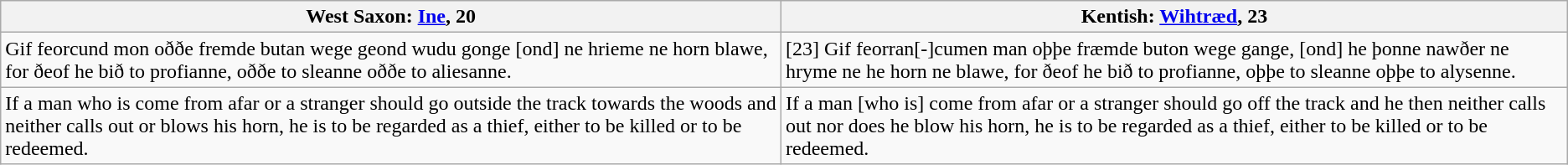<table class="wikitable">
<tr>
<th>West Saxon: <a href='#'>Ine</a>, 20</th>
<th>Kentish: <a href='#'>Wihtræd</a>, 23</th>
</tr>
<tr>
<td>Gif feorcund mon oððe fremde butan wege geond wudu gonge [ond] ne hrieme ne horn blawe, for ðeof he bið to profianne, oððe to sleanne oððe to aliesanne.</td>
<td>[23] Gif feorran[-]cumen man oþþe fræmde buton wege gange, [ond] he þonne nawðer ne hryme ne he horn ne blawe, for ðeof he bið to profianne, oþþe to sleanne oþþe to alysenne.</td>
</tr>
<tr>
<td>If a man who is come from afar or a stranger should go outside the track towards the woods and neither calls out or blows his horn, he is to be regarded as a thief, either to be killed or to be redeemed.</td>
<td>If a man [who is] come from afar or a stranger should go off the track and he then neither calls out nor does he blow his horn, he is to be regarded as a thief, either to be killed or to be redeemed.</td>
</tr>
</table>
